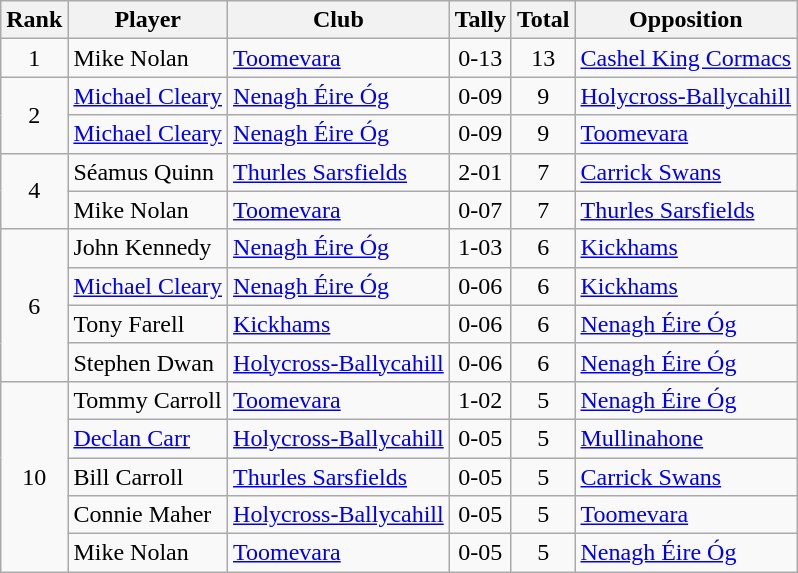<table class="wikitable">
<tr>
<th>Rank</th>
<th>Player</th>
<th>Club</th>
<th>Tally</th>
<th>Total</th>
<th>Opposition</th>
</tr>
<tr>
<td rowspan="1" style="text-align:center;">1</td>
<td>Mike Nolan</td>
<td><a href='#'>Toomevara</a></td>
<td align=center>0-13</td>
<td align=center>13</td>
<td><a href='#'>Cashel King Cormacs</a></td>
</tr>
<tr>
<td rowspan="2" style="text-align:center;">2</td>
<td><a href='#'>Michael Cleary</a></td>
<td><a href='#'>Nenagh Éire Óg</a></td>
<td align=center>0-09</td>
<td align=center>9</td>
<td><a href='#'>Holycross-Ballycahill</a></td>
</tr>
<tr>
<td><a href='#'>Michael Cleary</a></td>
<td><a href='#'>Nenagh Éire Óg</a></td>
<td align=center>0-09</td>
<td align=center>9</td>
<td><a href='#'>Toomevara</a></td>
</tr>
<tr>
<td rowspan="2" style="text-align:center;">4</td>
<td>Séamus Quinn</td>
<td><a href='#'>Thurles Sarsfields</a></td>
<td align=center>2-01</td>
<td align=center>7</td>
<td><a href='#'>Carrick Swans</a></td>
</tr>
<tr>
<td>Mike Nolan</td>
<td><a href='#'>Toomevara</a></td>
<td align=center>0-07</td>
<td align=center>7</td>
<td><a href='#'>Thurles Sarsfields</a></td>
</tr>
<tr>
<td rowspan="4" style="text-align:center;">6</td>
<td>John Kennedy</td>
<td><a href='#'>Nenagh Éire Óg</a></td>
<td align=center>1-03</td>
<td align=center>6</td>
<td><a href='#'>Kickhams</a></td>
</tr>
<tr>
<td><a href='#'>Michael Cleary</a></td>
<td><a href='#'>Nenagh Éire Óg</a></td>
<td align=center>0-06</td>
<td align=center>6</td>
<td><a href='#'>Kickhams</a></td>
</tr>
<tr>
<td>Tony Farell</td>
<td><a href='#'>Kickhams</a></td>
<td align=center>0-06</td>
<td align=center>6</td>
<td><a href='#'>Nenagh Éire Óg</a></td>
</tr>
<tr>
<td>Stephen Dwan</td>
<td><a href='#'>Holycross-Ballycahill</a></td>
<td align=center>0-06</td>
<td align=center>6</td>
<td><a href='#'>Nenagh Éire Óg</a></td>
</tr>
<tr>
<td rowspan="5" style="text-align:center;">10</td>
<td>Tommy Carroll</td>
<td><a href='#'>Toomevara</a></td>
<td align=center>1-02</td>
<td align=center>5</td>
<td><a href='#'>Nenagh Éire Óg</a></td>
</tr>
<tr>
<td><a href='#'>Declan Carr</a></td>
<td><a href='#'>Holycross-Ballycahill</a></td>
<td align=center>0-05</td>
<td align=center>5</td>
<td><a href='#'>Mullinahone</a></td>
</tr>
<tr>
<td>Bill Carroll</td>
<td><a href='#'>Thurles Sarsfields</a></td>
<td align=center>0-05</td>
<td align=center>5</td>
<td><a href='#'>Carrick Swans</a></td>
</tr>
<tr>
<td>Connie Maher</td>
<td><a href='#'>Holycross-Ballycahill</a></td>
<td align=center>0-05</td>
<td align=center>5</td>
<td><a href='#'>Toomevara</a></td>
</tr>
<tr>
<td>Mike Nolan</td>
<td><a href='#'>Toomevara</a></td>
<td align=center>0-05</td>
<td align=center>5</td>
<td><a href='#'>Nenagh Éire Óg</a></td>
</tr>
</table>
